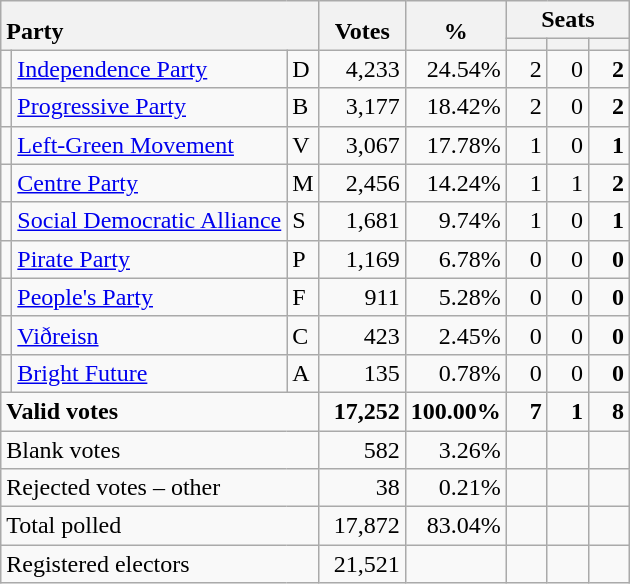<table class="wikitable" border="1" style="text-align:right;">
<tr>
<th style="text-align:left;" valign=bottom rowspan=2 colspan=3>Party</th>
<th align=center valign=bottom rowspan=2 width="50">Votes</th>
<th align=center valign=bottom rowspan=2 width="50">%</th>
<th colspan=3>Seats</th>
</tr>
<tr>
<th align=center valign=bottom width="20"><small></small></th>
<th align=center valign=bottom width="20"><small><a href='#'></a></small></th>
<th align=center valign=bottom width="20"><small></small></th>
</tr>
<tr>
<td></td>
<td align=left><a href='#'>Independence Party</a></td>
<td align=left>D</td>
<td>4,233</td>
<td>24.54%</td>
<td>2</td>
<td>0</td>
<td><strong>2</strong></td>
</tr>
<tr>
<td></td>
<td align=left><a href='#'>Progressive Party</a></td>
<td align=left>B</td>
<td>3,177</td>
<td>18.42%</td>
<td>2</td>
<td>0</td>
<td><strong>2</strong></td>
</tr>
<tr>
<td></td>
<td align=left><a href='#'>Left-Green Movement</a></td>
<td align=left>V</td>
<td>3,067</td>
<td>17.78%</td>
<td>1</td>
<td>0</td>
<td><strong>1</strong></td>
</tr>
<tr>
<td></td>
<td align=left><a href='#'>Centre Party</a></td>
<td align=left>M</td>
<td>2,456</td>
<td>14.24%</td>
<td>1</td>
<td>1</td>
<td><strong>2</strong></td>
</tr>
<tr>
<td></td>
<td align=left style="white-space: nowrap;"><a href='#'>Social Democratic Alliance</a></td>
<td align=left>S</td>
<td>1,681</td>
<td>9.74%</td>
<td>1</td>
<td>0</td>
<td><strong>1</strong></td>
</tr>
<tr>
<td></td>
<td align=left><a href='#'>Pirate Party</a></td>
<td align=left>P</td>
<td>1,169</td>
<td>6.78%</td>
<td>0</td>
<td>0</td>
<td><strong>0</strong></td>
</tr>
<tr>
<td></td>
<td align=left><a href='#'>People's Party</a></td>
<td align=left>F</td>
<td>911</td>
<td>5.28%</td>
<td>0</td>
<td>0</td>
<td><strong>0</strong></td>
</tr>
<tr>
<td></td>
<td align=left><a href='#'>Viðreisn</a></td>
<td align=left>C</td>
<td>423</td>
<td>2.45%</td>
<td>0</td>
<td>0</td>
<td><strong>0</strong></td>
</tr>
<tr>
<td></td>
<td align=left><a href='#'>Bright Future</a></td>
<td align=left>A</td>
<td>135</td>
<td>0.78%</td>
<td>0</td>
<td>0</td>
<td><strong>0</strong></td>
</tr>
<tr style="font-weight:bold">
<td align=left colspan=3>Valid votes</td>
<td>17,252</td>
<td>100.00%</td>
<td>7</td>
<td>1</td>
<td>8</td>
</tr>
<tr>
<td align=left colspan=3>Blank votes</td>
<td>582</td>
<td>3.26%</td>
<td></td>
<td></td>
<td></td>
</tr>
<tr>
<td align=left colspan=3>Rejected votes – other</td>
<td>38</td>
<td>0.21%</td>
<td></td>
<td></td>
<td></td>
</tr>
<tr>
<td align=left colspan=3>Total polled</td>
<td>17,872</td>
<td>83.04%</td>
<td></td>
<td></td>
<td></td>
</tr>
<tr>
<td align=left colspan=3>Registered electors</td>
<td>21,521</td>
<td></td>
<td></td>
<td></td>
<td></td>
</tr>
</table>
